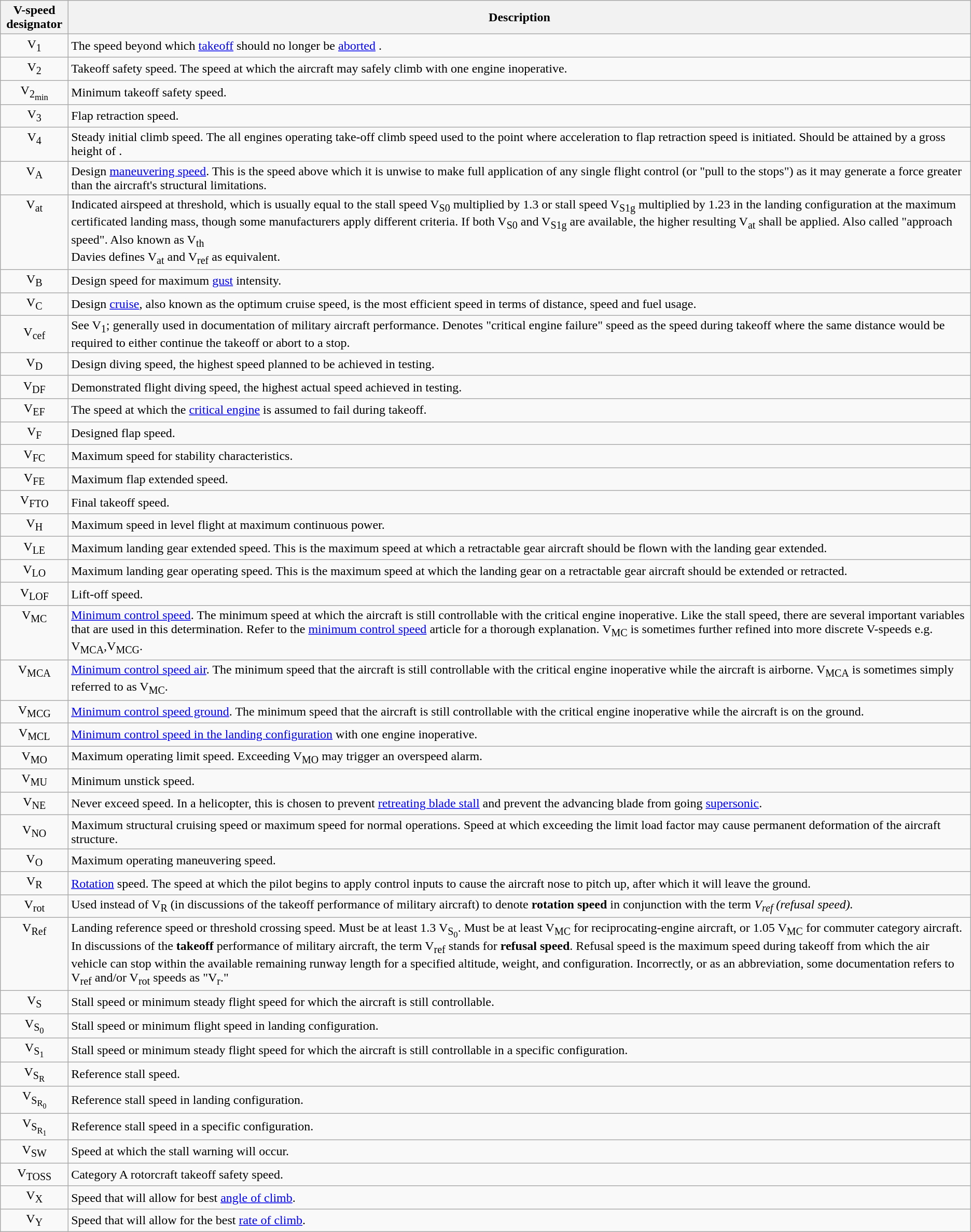<table class="wikitable">
<tr>
<th style="width:7%;">V-speed designator</th>
<th>Description</th>
</tr>
<tr id="V1">
<td style="text-align:center;">V<sub>1</sub></td>
<td>The speed beyond which <a href='#'>takeoff</a> should no longer be <a href='#'>aborted</a> .</td>
</tr>
<tr id="V2">
<td style="vertical-align:top; text-align:center;">V<sub>2</sub></td>
<td>Takeoff safety speed. The speed at which the aircraft may safely climb with one engine inoperative.</td>
</tr>
<tr id="V2min">
<td style="vertical-align:top; text-align:center;">V<sub>2<sub>min</sub></sub></td>
<td>Minimum takeoff safety speed.</td>
</tr>
<tr id="V3">
<td style="vertical-align:top; text-align:center;">V<sub>3</sub></td>
<td>Flap retraction speed.</td>
</tr>
<tr id="V4">
<td style="vertical-align:top; text-align:center;">V<sub>4</sub></td>
<td>Steady initial climb speed. The all engines operating take-off climb speed used to the point where acceleration to flap retraction speed is initiated. Should be attained by a gross height of .</td>
</tr>
<tr id="VA">
<td style="vertical-align:top; text-align:center;">V<sub>A</sub></td>
<td>Design <a href='#'>maneuvering speed</a>.  This is the speed above which it is unwise to make full application of any single flight control (or "pull to the stops") as it may generate a force greater than the aircraft's structural limitations.</td>
</tr>
<tr id="Vat">
<td style="vertical-align:top; text-align:center;">V<sub>at</sub></td>
<td>Indicated airspeed at threshold, which is usually equal to the stall speed V<sub>S0</sub> multiplied by 1.3 or stall speed V<sub>S1g</sub> multiplied by 1.23 in the landing configuration at the maximum certificated landing mass, though some manufacturers apply different criteria. If both V<sub>S0</sub> and V<sub>S1g</sub> are available, the higher resulting V<sub>at</sub> shall be applied. Also called "approach speed". Also known as V<sub>th</sub><br>Davies defines V<sub>at</sub> and V<sub>ref</sub> as equivalent.</td>
</tr>
<tr id="VB">
<td style="text-align:center;">V<sub>B</sub></td>
<td>Design speed for maximum <a href='#'>gust</a> intensity.</td>
</tr>
<tr id="VC">
<td style="text-align:center;">V<sub>C</sub></td>
<td>Design <a href='#'>cruise</a>, also known as the optimum cruise speed, is the most efficient speed in terms of distance, speed and fuel usage.</td>
</tr>
<tr id="Vcef">
<td style="text-align:center;">V<sub>cef</sub></td>
<td>See V<sub>1</sub>; generally used in documentation of military aircraft performance. Denotes "critical engine failure" speed as the speed during takeoff where the same distance would be required to either continue the takeoff or abort to a stop.</td>
</tr>
<tr id="VD">
<td style="text-align:center;">V<sub>D</sub></td>
<td>Design diving speed, the highest speed planned to be achieved in testing.</td>
</tr>
<tr id="VDF">
<td style="text-align:center;">V<sub>DF</sub></td>
<td>Demonstrated flight diving speed, the highest actual speed achieved in testing.</td>
</tr>
<tr id="VEF">
<td style="text-align:center;">V<sub>EF</sub></td>
<td>The speed at which the <a href='#'>critical engine</a> is assumed to fail during takeoff.</td>
</tr>
<tr id="VF">
<td style="text-align:center;">V<sub>F</sub></td>
<td>Designed flap speed.</td>
</tr>
<tr id="VFC">
<td style="text-align:center;">V<sub>FC</sub></td>
<td>Maximum speed for stability characteristics.</td>
</tr>
<tr id="VFE">
<td style="text-align:center;">V<sub>FE</sub></td>
<td>Maximum flap extended speed.</td>
</tr>
<tr id="VFTO">
<td style="text-align:center;">V<sub>FTO</sub></td>
<td>Final takeoff speed.</td>
</tr>
<tr id="VH">
<td style="text-align:center;">V<sub>H</sub></td>
<td>Maximum speed in level flight at maximum continuous power.</td>
</tr>
<tr id="VLE">
<td style="vertical-align:top; text-align:center;">V<sub>LE</sub></td>
<td>Maximum landing gear extended speed.  This is the maximum speed at which a retractable gear aircraft should be flown with the landing gear extended.</td>
</tr>
<tr id="VLO">
<td style="vertical-align:top; text-align:center;">V<sub>LO</sub></td>
<td>Maximum landing gear operating speed. This is the maximum speed at which the landing gear on a retractable gear aircraft should be extended or retracted.</td>
</tr>
<tr id="VLOF">
<td style="text-align:center;">V<sub>LOF</sub></td>
<td>Lift-off speed.</td>
</tr>
<tr id="VMC">
<td style="vertical-align:top; text-align:center;">V<sub>MC</sub></td>
<td><a href='#'>Minimum control speed</a>. The minimum speed at which the aircraft is still controllable with the critical engine inoperative. Like the stall speed, there are several important variables that are used in this determination. Refer to the <a href='#'>minimum control speed</a> article for a thorough explanation. V<sub>MC</sub> is sometimes further refined into more discrete V-speeds e.g. V<sub>MCA</sub>,V<sub>MCG</sub>.</td>
</tr>
<tr id="Vmca">
<td style="vertical-align:top; text-align:center;">V<sub>MCA</sub></td>
<td><a href='#'>Minimum control speed air</a>. The minimum speed that the aircraft is still controllable with the critical engine inoperative while the aircraft is airborne. V<sub>MCA</sub> is sometimes simply referred to as V<sub>MC</sub>.</td>
</tr>
<tr id="Vmcg">
<td style="vertical-align:top; text-align:center;">V<sub>MCG</sub></td>
<td><a href='#'>Minimum control speed ground</a>. The minimum speed that the aircraft is still controllable with the critical engine inoperative while the aircraft is on the ground.</td>
</tr>
<tr id="Vmcl">
<td style="text-align:center;">V<sub>MCL</sub></td>
<td><a href='#'>Minimum control speed in the landing configuration</a> with one engine inoperative.</td>
</tr>
<tr id="VMO">
<td style="text-align:center;">V<sub>MO</sub></td>
<td>Maximum operating limit speed. Exceeding V<sub>MO</sub> may trigger an overspeed alarm.</td>
</tr>
<tr id="VMU">
<td style="text-align:center;">V<sub>MU</sub></td>
<td>Minimum unstick speed.</td>
</tr>
<tr id="VNE">
<td style="text-align:center;">V<sub>NE</sub></td>
<td>Never exceed speed. In a helicopter, this is chosen to prevent <a href='#'>retreating blade stall</a> and prevent the advancing blade from going <a href='#'>supersonic</a>.</td>
</tr>
<tr id="VNO">
<td style="text-align:center;">V<sub>NO</sub></td>
<td>Maximum structural cruising speed or maximum speed for normal operations. Speed at which exceeding the limit load factor may cause permanent deformation of the aircraft structure.</td>
</tr>
<tr id="VO">
<td style="text-align:center;">V<sub>O</sub></td>
<td>Maximum operating maneuvering speed.</td>
</tr>
<tr id="VR">
<td style="text-align:center;">V<sub>R</sub></td>
<td><a href='#'>Rotation</a> speed. The speed at which the pilot begins to apply control inputs to cause the aircraft nose to pitch up, after which it will leave the ground.</td>
</tr>
<tr id="Vrot">
<td style="vertical-align:top; text-align:center;">V<sub>rot</sub></td>
<td>Used instead of V<sub>R</sub> (in discussions of the takeoff performance of military aircraft) to denote <strong>rotation speed</strong> in conjunction with the term <em>V<sub>ref</sub> (refusal speed).</em></td>
</tr>
<tr id="VRef">
<td style="vertical-align:top; text-align:center;">V<sub>Ref</sub></td>
<td>Landing reference speed or threshold crossing speed. Must be at least 1.3 V<sub>S<sub>0</sub></sub>. Must be at least V<sub>MC</sub> for reciprocating-engine aircraft, or 1.05 V<sub>MC</sub> for commuter category aircraft.<br>In discussions of the <strong>takeoff</strong> performance of military aircraft, the term V<sub>ref</sub> stands for <strong>refusal speed</strong>.  Refusal speed is the maximum speed during takeoff from which the air vehicle can stop within the available remaining runway length for a specified altitude, weight, and configuration.
Incorrectly, or as an abbreviation, some documentation refers to V<sub>ref</sub> and/or V<sub>rot</sub> speeds as "V<sub>r</sub>."</td>
</tr>
<tr id="VS">
<td style="text-align:center;">V<sub>S</sub></td>
<td>Stall speed or minimum steady flight speed for which the aircraft is still controllable.</td>
</tr>
<tr id="VS0">
<td style="text-align:center;">V<sub>S<sub>0</sub></sub></td>
<td>Stall speed or minimum flight speed in landing configuration.</td>
</tr>
<tr id="VS1">
<td style="text-align:center;">V<sub>S<sub>1</sub></sub></td>
<td>Stall speed or minimum steady flight speed for which the aircraft is still controllable in a specific configuration.</td>
</tr>
<tr id="VSR">
<td style="text-align:center;">V<sub>S<sub>R</sub></sub></td>
<td>Reference stall speed.</td>
</tr>
<tr id="VSR0">
<td style="text-align:center;">V<sub>S<sub>R<sub>0</sub></sub></sub></td>
<td>Reference stall speed in landing configuration.</td>
</tr>
<tr id="VSR1">
<td style="text-align:center;">V<sub>S<sub>R<sub>1</sub></sub></sub></td>
<td>Reference stall speed in a specific configuration.</td>
</tr>
<tr id="VSW">
<td style="text-align:center;">V<sub>SW</sub></td>
<td>Speed at which the stall warning will occur.</td>
</tr>
<tr id="VTOSS">
<td style="text-align:center;">V<sub>TOSS</sub></td>
<td>Category A rotorcraft takeoff safety speed.</td>
</tr>
<tr id="VX">
<td style="text-align:center;">V<sub>X</sub></td>
<td>Speed that will allow for best <a href='#'>angle of climb</a>.</td>
</tr>
<tr id="VY">
<td style="text-align:center;">V<sub>Y</sub></td>
<td>Speed that will allow for the best <a href='#'>rate of climb</a>.</td>
</tr>
</table>
